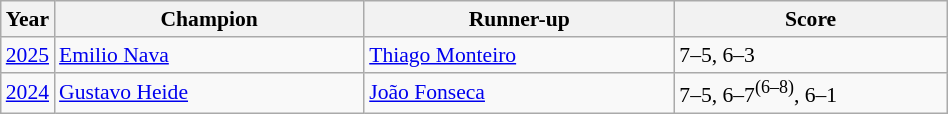<table class="wikitable" style="font-size:90%">
<tr>
<th>Year</th>
<th width="200">Champion</th>
<th width="200">Runner-up</th>
<th width="175">Score</th>
</tr>
<tr>
<td><a href='#'>2025</a></td>
<td> <a href='#'>Emilio Nava</a></td>
<td> <a href='#'>Thiago Monteiro</a></td>
<td>7–5, 6–3</td>
</tr>
<tr>
<td><a href='#'>2024</a></td>
<td> <a href='#'>Gustavo Heide</a></td>
<td> <a href='#'>João Fonseca</a></td>
<td>7–5, 6–7<sup>(6–8)</sup>, 6–1</td>
</tr>
</table>
